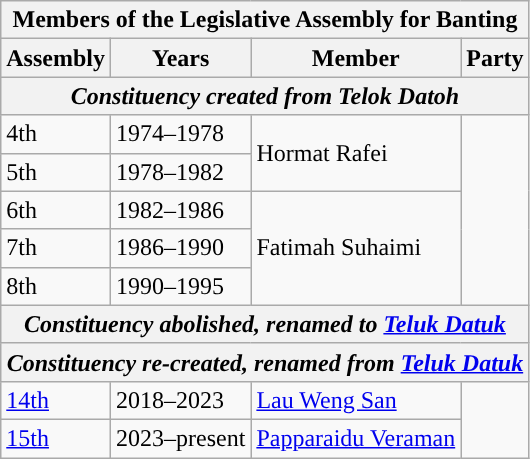<table class=wikitable>
<tr>
<th colspan=4>Members of the Legislative Assembly for Banting</th>
</tr>
<tr>
<th>Assembly</th>
<th>Years</th>
<th>Member</th>
<th>Party</th>
</tr>
<tr>
<th colspan=4 align=center><em>Constituency created from Telok Datoh</em></th>
</tr>
<tr>
<td>4th</td>
<td>1974–1978</td>
<td rowspan=2>Hormat Rafei</td>
<td rowspan=5></td>
</tr>
<tr>
<td>5th</td>
<td>1978–1982</td>
</tr>
<tr>
<td>6th</td>
<td>1982–1986</td>
<td rowspan=3>Fatimah Suhaimi</td>
</tr>
<tr>
<td>7th</td>
<td>1986–1990</td>
</tr>
<tr>
<td>8th</td>
<td>1990–1995</td>
</tr>
<tr>
<th colspan=4 align=center><em>Constituency abolished, renamed to <a href='#'>Teluk Datuk</a></em></th>
</tr>
<tr>
<th colspan=4 align=center><em>Constituency re-created, renamed from <a href='#'>Teluk Datuk</a></em></th>
</tr>
<tr>
<td><a href='#'>14th</a></td>
<td>2018–2023</td>
<td><a href='#'>Lau Weng San</a></td>
<td rowspan="2"></td>
</tr>
<tr>
<td><a href='#'>15th</a></td>
<td>2023–present</td>
<td><a href='#'>Papparaidu Veraman</a></td>
</tr>
</table>
